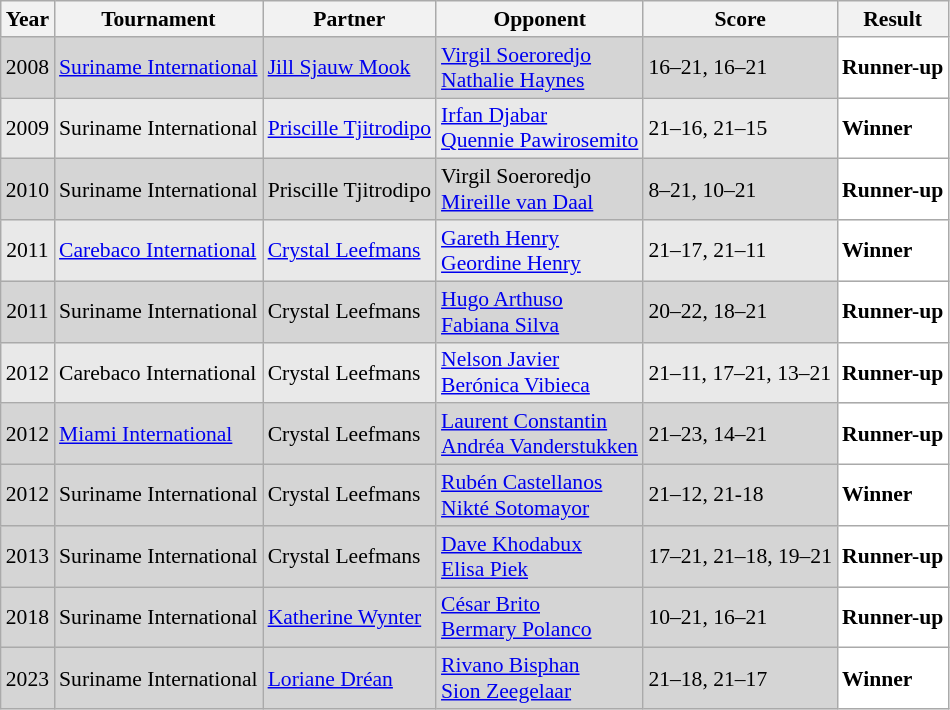<table class="sortable wikitable" style="font-size: 90%;">
<tr>
<th>Year</th>
<th>Tournament</th>
<th>Partner</th>
<th>Opponent</th>
<th>Score</th>
<th>Result</th>
</tr>
<tr style="background:#D5D5D5">
<td align="center">2008</td>
<td align="left"><a href='#'>Suriname International</a></td>
<td align="left"> <a href='#'>Jill Sjauw Mook</a></td>
<td align="left"> <a href='#'>Virgil Soeroredjo</a><br> <a href='#'>Nathalie Haynes</a></td>
<td align="left">16–21, 16–21</td>
<td style="text-align:left; background:white"> <strong>Runner-up</strong></td>
</tr>
<tr style="background:#E9E9E9">
<td align="center">2009</td>
<td align="left">Suriname International</td>
<td align="left"> <a href='#'>Priscille Tjitrodipo</a></td>
<td align="left"> <a href='#'>Irfan Djabar</a><br> <a href='#'>Quennie Pawirosemito</a></td>
<td align="left">21–16, 21–15</td>
<td style="text-align:left; background:white"> <strong>Winner</strong></td>
</tr>
<tr style="background:#D5D5D5">
<td align="center">2010</td>
<td align="left">Suriname International</td>
<td align="left"> Priscille Tjitrodipo</td>
<td align="left"> Virgil Soeroredjo<br> <a href='#'>Mireille van Daal</a></td>
<td align="left">8–21, 10–21</td>
<td style="text-align:left; background:white"> <strong>Runner-up</strong></td>
</tr>
<tr style="background:#E9E9E9">
<td align="center">2011</td>
<td align="left"><a href='#'>Carebaco International</a></td>
<td align="left"> <a href='#'>Crystal Leefmans</a></td>
<td align="left"> <a href='#'>Gareth Henry</a><br> <a href='#'>Geordine Henry</a></td>
<td align="left">21–17, 21–11</td>
<td style="text-align:left; background:white"> <strong>Winner</strong></td>
</tr>
<tr style="background:#D5D5D5">
<td align="center">2011</td>
<td align="left">Suriname International</td>
<td align="left"> Crystal Leefmans</td>
<td align="left"> <a href='#'>Hugo Arthuso</a><br> <a href='#'>Fabiana Silva</a></td>
<td align="left">20–22, 18–21</td>
<td style="text-align:left; background:white"> <strong>Runner-up</strong></td>
</tr>
<tr style="background:#E9E9E9">
<td align="center">2012</td>
<td align="left">Carebaco International</td>
<td align="left"> Crystal Leefmans</td>
<td align="left"> <a href='#'>Nelson Javier</a><br> <a href='#'>Berónica Vibieca</a></td>
<td align="left">21–11, 17–21, 13–21</td>
<td style="text-align:left; background:white"> <strong>Runner-up</strong></td>
</tr>
<tr style="background:#D5D5D5">
<td align="center">2012</td>
<td align="left"><a href='#'>Miami International</a></td>
<td align="left"> Crystal Leefmans</td>
<td align="left"> <a href='#'>Laurent Constantin</a><br> <a href='#'>Andréa Vanderstukken</a></td>
<td align="left">21–23, 14–21</td>
<td style="text-align:left; background:white"> <strong>Runner-up</strong></td>
</tr>
<tr style="background:#D5D5D5">
<td align="center">2012</td>
<td align="left">Suriname International</td>
<td align="left"> Crystal Leefmans</td>
<td align="left"> <a href='#'>Rubén Castellanos</a><br> <a href='#'>Nikté Sotomayor</a></td>
<td align="left">21–12, 21-18</td>
<td style="text-align:left; background:white"> <strong>Winner</strong></td>
</tr>
<tr style="background:#D5D5D5">
<td align="center">2013</td>
<td align="left">Suriname International</td>
<td align="left"> Crystal Leefmans</td>
<td align="left"> <a href='#'>Dave Khodabux</a> <br>  <a href='#'>Elisa Piek</a></td>
<td align="left">17–21, 21–18, 19–21</td>
<td style="text-align:left; background:white"> <strong>Runner-up</strong></td>
</tr>
<tr style="background:#D5D5D5">
<td align="center">2018</td>
<td align="left">Suriname International</td>
<td align="left"> <a href='#'>Katherine Wynter</a></td>
<td align="left"> <a href='#'>César Brito</a> <br>  <a href='#'>Bermary Polanco</a></td>
<td align="left">10–21, 16–21</td>
<td style="text-align:left; background:white"> <strong>Runner-up</strong></td>
</tr>
<tr style="background:#D5D5D5">
<td align="center">2023</td>
<td align="left">Suriname International</td>
<td align="left"> <a href='#'>Loriane Dréan</a></td>
<td align="left"> <a href='#'>Rivano Bisphan</a><br> <a href='#'>Sion Zeegelaar</a></td>
<td align="left">21–18, 21–17</td>
<td style="text-align:left; background:white"> <strong>Winner</strong></td>
</tr>
</table>
